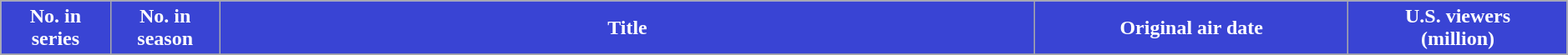<table class="wikitable plainrowheaders" style="width:99%;">
<tr>
<th scope="col" style="background-color: #3944D4; color: #ffffff;" width=7%>No. in<br>series</th>
<th scope="col" style="background-color: #3944D4; color: #ffffff;" width=7%>No. in<br>season</th>
<th scope="col" style="background-color: #3944D4; color: #ffffff;">Title</th>
<th scope="col" style="background-color: #3944D4; color: #ffffff;" width=20%>Original air date</th>
<th scope="col" style="background-color: #3944D4; color: #ffffff;" width=14%>U.S. viewers<br>(million)</th>
</tr>
<tr>
</tr>
</table>
